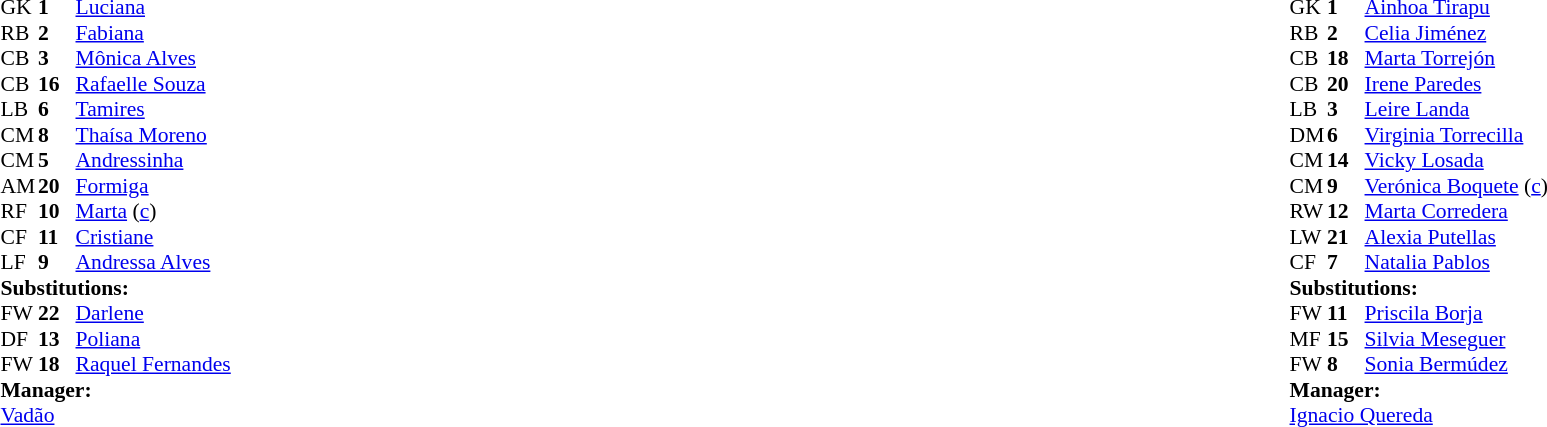<table width="100%">
<tr>
<td valign="top" width="50%"><br><table style="font-size: 90%" cellspacing="0" cellpadding="0">
<tr>
<th width="25"></th>
<th width="25"></th>
</tr>
<tr>
<td>GK</td>
<td><strong>1</strong></td>
<td><a href='#'>Luciana</a></td>
</tr>
<tr>
<td>RB</td>
<td><strong>2</strong></td>
<td><a href='#'>Fabiana</a></td>
<td></td>
<td></td>
</tr>
<tr>
<td>CB</td>
<td><strong>3</strong></td>
<td><a href='#'>Mônica Alves</a></td>
</tr>
<tr>
<td>CB</td>
<td><strong>16</strong></td>
<td><a href='#'>Rafaelle Souza</a></td>
</tr>
<tr>
<td>LB</td>
<td><strong>6</strong></td>
<td><a href='#'>Tamires</a></td>
</tr>
<tr>
<td>CM</td>
<td><strong>8</strong></td>
<td><a href='#'>Thaísa Moreno</a></td>
<td></td>
<td></td>
</tr>
<tr>
<td>CM</td>
<td><strong>5</strong></td>
<td><a href='#'>Andressinha</a></td>
</tr>
<tr>
<td>AM</td>
<td><strong>20</strong></td>
<td><a href='#'>Formiga</a></td>
</tr>
<tr>
<td>RF</td>
<td><strong>10</strong></td>
<td><a href='#'>Marta</a> (<a href='#'>c</a>)</td>
</tr>
<tr>
<td>CF</td>
<td><strong>11</strong></td>
<td><a href='#'>Cristiane</a></td>
<td></td>
<td></td>
</tr>
<tr>
<td>LF</td>
<td><strong>9</strong></td>
<td><a href='#'>Andressa Alves</a></td>
</tr>
<tr>
<td colspan=3><strong>Substitutions:</strong></td>
</tr>
<tr>
<td>FW</td>
<td><strong>22</strong></td>
<td><a href='#'>Darlene</a></td>
<td></td>
<td></td>
</tr>
<tr>
<td>DF</td>
<td><strong>13</strong></td>
<td><a href='#'>Poliana</a></td>
<td></td>
<td></td>
</tr>
<tr>
<td>FW</td>
<td><strong>18</strong></td>
<td><a href='#'>Raquel Fernandes</a></td>
<td></td>
<td></td>
</tr>
<tr>
<td colspan=3><strong>Manager:</strong></td>
</tr>
<tr>
<td colspan=3><a href='#'>Vadão</a></td>
</tr>
</table>
</td>
<td valign="top"></td>
<td valign="top" width="50%"><br><table style="font-size: 90%" cellspacing="0" cellpadding="0" align="center">
<tr>
<th width=25></th>
<th width=25></th>
</tr>
<tr>
<td>GK</td>
<td><strong>1</strong></td>
<td><a href='#'>Ainhoa Tirapu</a></td>
</tr>
<tr>
<td>RB</td>
<td><strong>2</strong></td>
<td><a href='#'>Celia Jiménez</a></td>
</tr>
<tr>
<td>CB</td>
<td><strong>18</strong></td>
<td><a href='#'>Marta Torrejón</a></td>
</tr>
<tr>
<td>CB</td>
<td><strong>20</strong></td>
<td><a href='#'>Irene Paredes</a></td>
</tr>
<tr>
<td>LB</td>
<td><strong>3</strong></td>
<td><a href='#'>Leire Landa</a></td>
<td></td>
</tr>
<tr>
<td>DM</td>
<td><strong>6</strong></td>
<td><a href='#'>Virginia Torrecilla</a></td>
<td></td>
<td></td>
</tr>
<tr>
<td>CM</td>
<td><strong>14</strong></td>
<td><a href='#'>Vicky Losada</a></td>
</tr>
<tr>
<td>CM</td>
<td><strong>9</strong></td>
<td><a href='#'>Verónica Boquete</a> (<a href='#'>c</a>)</td>
</tr>
<tr>
<td>RW</td>
<td><strong>12</strong></td>
<td><a href='#'>Marta Corredera</a></td>
<td></td>
<td></td>
</tr>
<tr>
<td>LW</td>
<td><strong>21</strong></td>
<td><a href='#'>Alexia Putellas</a></td>
</tr>
<tr>
<td>CF</td>
<td><strong>7</strong></td>
<td><a href='#'>Natalia Pablos</a></td>
<td></td>
<td></td>
</tr>
<tr>
<td colspan=3><strong>Substitutions:</strong></td>
</tr>
<tr>
<td>FW</td>
<td><strong>11</strong></td>
<td><a href='#'>Priscila Borja</a></td>
<td></td>
<td></td>
</tr>
<tr>
<td>MF</td>
<td><strong>15</strong></td>
<td><a href='#'>Silvia Meseguer</a></td>
<td></td>
<td></td>
</tr>
<tr>
<td>FW</td>
<td><strong>8</strong></td>
<td><a href='#'>Sonia Bermúdez</a></td>
<td></td>
<td></td>
</tr>
<tr>
<td colspan=3><strong>Manager:</strong></td>
</tr>
<tr>
<td colspan=3><a href='#'>Ignacio Quereda</a></td>
</tr>
</table>
</td>
</tr>
</table>
